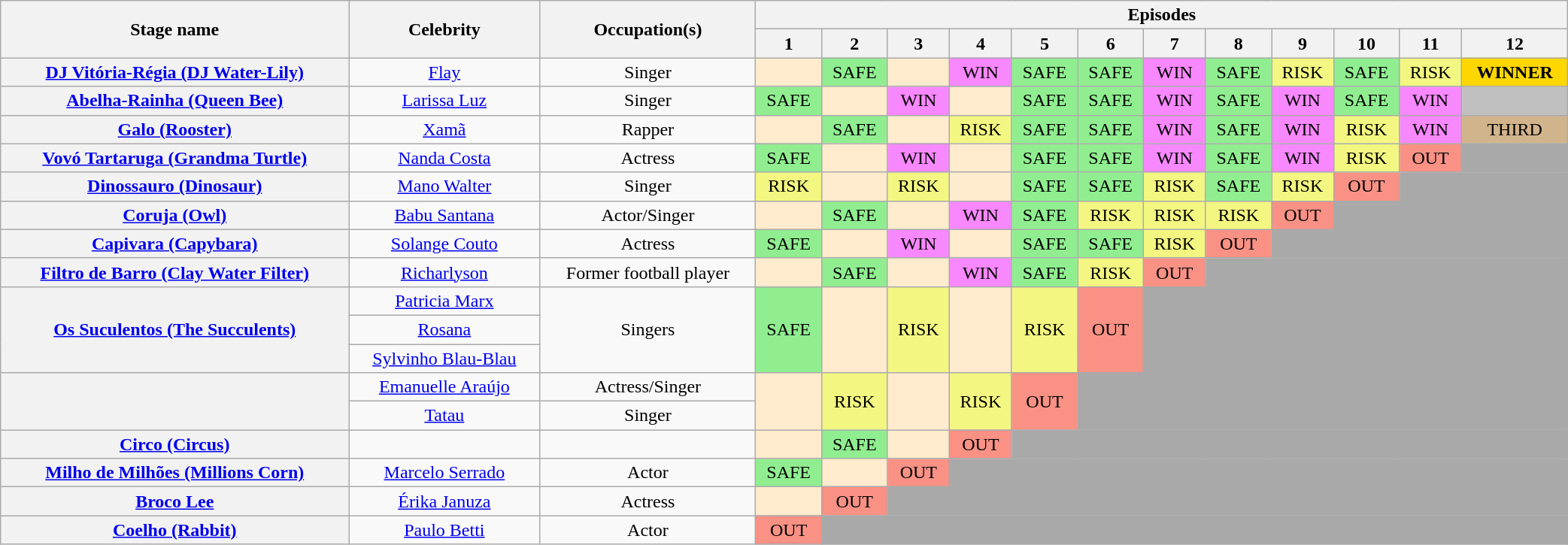<table class="wikitable" style="text-align:center; width:110%;">
<tr>
<th rowspan="2">Stage name</th>
<th rowspan="2">Celebrity</th>
<th rowspan="2">Occupation(s)</th>
<th colspan="12">Episodes</th>
</tr>
<tr>
<th>1</th>
<th>2</th>
<th>3</th>
<th>4</th>
<th>5</th>
<th>6</th>
<th>7</th>
<th>8</th>
<th>9</th>
<th>10</th>
<th>11</th>
<th colspan=3>12</th>
</tr>
<tr>
<th><a href='#'>DJ Vitória-Régia (DJ Water-Lily)</a></th>
<td><a href='#'>Flay</a></td>
<td>Singer</td>
<td bgcolor="#FFEBCD"></td>
<td bgcolor="#90EE90">SAFE</td>
<td bgcolor="#FFEBCD"></td>
<td bgcolor="#F888FD">WIN</td>
<td bgcolor="#90EE90">SAFE</td>
<td bgcolor="#90EE90">SAFE</td>
<td bgcolor="#F888FD">WIN</td>
<td bgcolor="#90EE90">SAFE</td>
<td bgcolor="#F3F781">RISK</td>
<td bgcolor="#90EE90">SAFE</td>
<td bgcolor="#F3F781">RISK</td>
<td bgcolor="#FFD700"><strong>WINNER</strong></td>
</tr>
<tr>
<th><a href='#'>Abelha-Rainha (Queen Bee)</a></th>
<td><a href='#'>Larissa Luz</a></td>
<td>Singer</td>
<td bgcolor="#90EE90">SAFE</td>
<td bgcolor="#FFEBCD"></td>
<td bgcolor="#F888FD">WIN</td>
<td bgcolor="#FFEBCD"></td>
<td bgcolor="#90EE90">SAFE</td>
<td bgcolor="#90EE90">SAFE</td>
<td bgcolor="#F888FD">WIN</td>
<td bgcolor="#90EE90">SAFE</td>
<td bgcolor="#F888FD">WIN</td>
<td bgcolor="#90EE90">SAFE</td>
<td bgcolor="#F888FD">WIN</td>
<td bgcolor="#C0C0C0"></td>
</tr>
<tr>
<th><a href='#'>Galo (Rooster)</a></th>
<td><a href='#'>Xamã</a></td>
<td>Rapper</td>
<td bgcolor="#FFEBCD"></td>
<td bgcolor="#90EE90">SAFE</td>
<td bgcolor="#FFEBCD"></td>
<td bgcolor="#F3F781">RISK</td>
<td bgcolor="#90EE90">SAFE</td>
<td bgcolor="#90EE90">SAFE</td>
<td bgcolor="#F888FD">WIN</td>
<td bgcolor="#90EE90">SAFE</td>
<td bgcolor="#F888FD">WIN</td>
<td bgcolor="#F3F781">RISK</td>
<td bgcolor="#F888FD">WIN</td>
<td bgcolor="#D2B48C">THIRD</td>
</tr>
<tr>
<th><a href='#'>Vovó Tartaruga (Grandma Turtle)</a></th>
<td><a href='#'>Nanda Costa</a></td>
<td>Actress</td>
<td bgcolor="#90EE90">SAFE</td>
<td bgcolor="#FFEBCD"></td>
<td bgcolor="#F888FD">WIN</td>
<td bgcolor="#FFEBCD"></td>
<td bgcolor="#90EE90">SAFE</td>
<td bgcolor="#90EE90">SAFE</td>
<td bgcolor="#F888FD">WIN</td>
<td bgcolor="#90EE90">SAFE</td>
<td bgcolor="#F888FD">WIN</td>
<td bgcolor="#F3F781">RISK</td>
<td bgcolor="#F99185">OUT</td>
<td colspan="2" bgcolor="#A9A9A9"></td>
</tr>
<tr>
<th><a href='#'>Dinossauro (Dinosaur)</a></th>
<td><a href='#'>Mano Walter</a></td>
<td>Singer</td>
<td bgcolor="#F3F781">RISK</td>
<td bgcolor="#FFEBCD"></td>
<td bgcolor="#F3F781">RISK</td>
<td bgcolor="#FFEBCD"></td>
<td bgcolor="#90EE90">SAFE</td>
<td bgcolor="#90EE90">SAFE</td>
<td bgcolor="#F3F781">RISK</td>
<td bgcolor="#90EE90">SAFE</td>
<td bgcolor="#F3F781">RISK</td>
<td bgcolor="#F99185">OUT</td>
<td colspan="3" bgcolor="#A9A9A9"></td>
</tr>
<tr>
<th><a href='#'>Coruja (Owl)</a></th>
<td><a href='#'>Babu Santana</a></td>
<td>Actor/Singer</td>
<td bgcolor="#FFEBCD"></td>
<td bgcolor="#90EE90">SAFE</td>
<td bgcolor="#FFEBCD"></td>
<td bgcolor="#F888FD">WIN</td>
<td bgcolor="#90EE90">SAFE</td>
<td bgcolor="#F3F781">RISK</td>
<td bgcolor="#F3F781">RISK</td>
<td bgcolor="#F3F781">RISK</td>
<td bgcolor="#F99185">OUT</td>
<td colspan="4" bgcolor="#A9A9A9"></td>
</tr>
<tr>
<th><a href='#'>Capivara (Capybara)</a></th>
<td><a href='#'>Solange Couto</a></td>
<td>Actress</td>
<td bgcolor="#90EE90">SAFE</td>
<td bgcolor="#FFEBCD"></td>
<td bgcolor="#F888FD">WIN</td>
<td bgcolor="#FFEBCD"></td>
<td bgcolor="#90EE90">SAFE</td>
<td bgcolor="#90EE90">SAFE</td>
<td bgcolor="#F3F781">RISK</td>
<td bgcolor="#F99185">OUT</td>
<td colspan="5" bgcolor="#A9A9A9"></td>
</tr>
<tr>
<th><a href='#'>Filtro de Barro (Clay Water Filter)</a></th>
<td><a href='#'>Richarlyson</a></td>
<td>Former football player</td>
<td bgcolor="#FFEBCD"></td>
<td bgcolor="#90EE90">SAFE</td>
<td bgcolor="#FFEBCD"></td>
<td bgcolor="#F888FD">WIN</td>
<td bgcolor="#90EE90">SAFE</td>
<td bgcolor="#F3F781">RISK</td>
<td bgcolor="#F99185">OUT</td>
<td colspan="6" bgcolor="#A9A9A9"></td>
</tr>
<tr>
<th rowspan="3"><a href='#'>Os Suculentos (The Succulents)</a></th>
<td><a href='#'>Patricia Marx</a></td>
<td rowspan="3">Singers</td>
<td rowspan="3" bgcolor="#90EE90">SAFE</td>
<td rowspan="3" bgcolor="#FFEBCD"></td>
<td rowspan="3" bgcolor="#F3F781">RISK</td>
<td rowspan="3" bgcolor="#FFEBCD"></td>
<td rowspan="3" bgcolor="#F3F781">RISK</td>
<td rowspan="3" bgcolor="#F99185">OUT</td>
<td rowspan="3" colspan="7" bgcolor="#A9A9A9"></td>
</tr>
<tr>
<td><a href='#'>Rosana</a></td>
</tr>
<tr>
<td><a href='#'>Sylvinho Blau-Blau</a></td>
</tr>
<tr>
<th rowspan="2"></th>
<td><a href='#'>Emanuelle Araújo</a></td>
<td>Actress/Singer</td>
<td rowspan="2" bgcolor="#FFEBCD"></td>
<td rowspan="2" bgcolor="#F3F781">RISK</td>
<td rowspan="2" bgcolor="#FFEBCD"></td>
<td rowspan="2" bgcolor="#F3F781">RISK</td>
<td rowspan="2" bgcolor="#F99185">OUT</td>
<td rowspan="2" colspan="8" bgcolor="#A9A9A9"></td>
</tr>
<tr>
<td><a href='#'>Tatau</a></td>
<td>Singer</td>
</tr>
<tr>
<th><a href='#'>Circo (Circus)</a></th>
<td></td>
<td></td>
<td bgcolor="#FFEBCD"></td>
<td bgcolor="#90EE90">SAFE</td>
<td bgcolor="#FFEBCD"></td>
<td bgcolor="#F99185">OUT</td>
<td colspan="9" bgcolor="#A9A9A9"></td>
</tr>
<tr>
<th><a href='#'>Milho de Milhões (Millions Corn)</a></th>
<td><a href='#'>Marcelo Serrado</a></td>
<td>Actor</td>
<td bgcolor="#90EE90">SAFE</td>
<td bgcolor="#FFEBCD"></td>
<td bgcolor="#F99185">OUT</td>
<td colspan="10" bgcolor="#A9A9A9"></td>
</tr>
<tr>
<th><a href='#'>Broco Lee</a></th>
<td><a href='#'>Érika Januza</a></td>
<td>Actress</td>
<td bgcolor="#FFEBCD"></td>
<td bgcolor="#F99185">OUT</td>
<td colspan="11" bgcolor="#A9A9A9"></td>
</tr>
<tr>
<th><a href='#'>Coelho (Rabbit)</a></th>
<td><a href='#'>Paulo Betti</a></td>
<td>Actor</td>
<td bgcolor="#F99185">OUT</td>
<td colspan="12" bgcolor="#A9A9A9"></td>
</tr>
</table>
